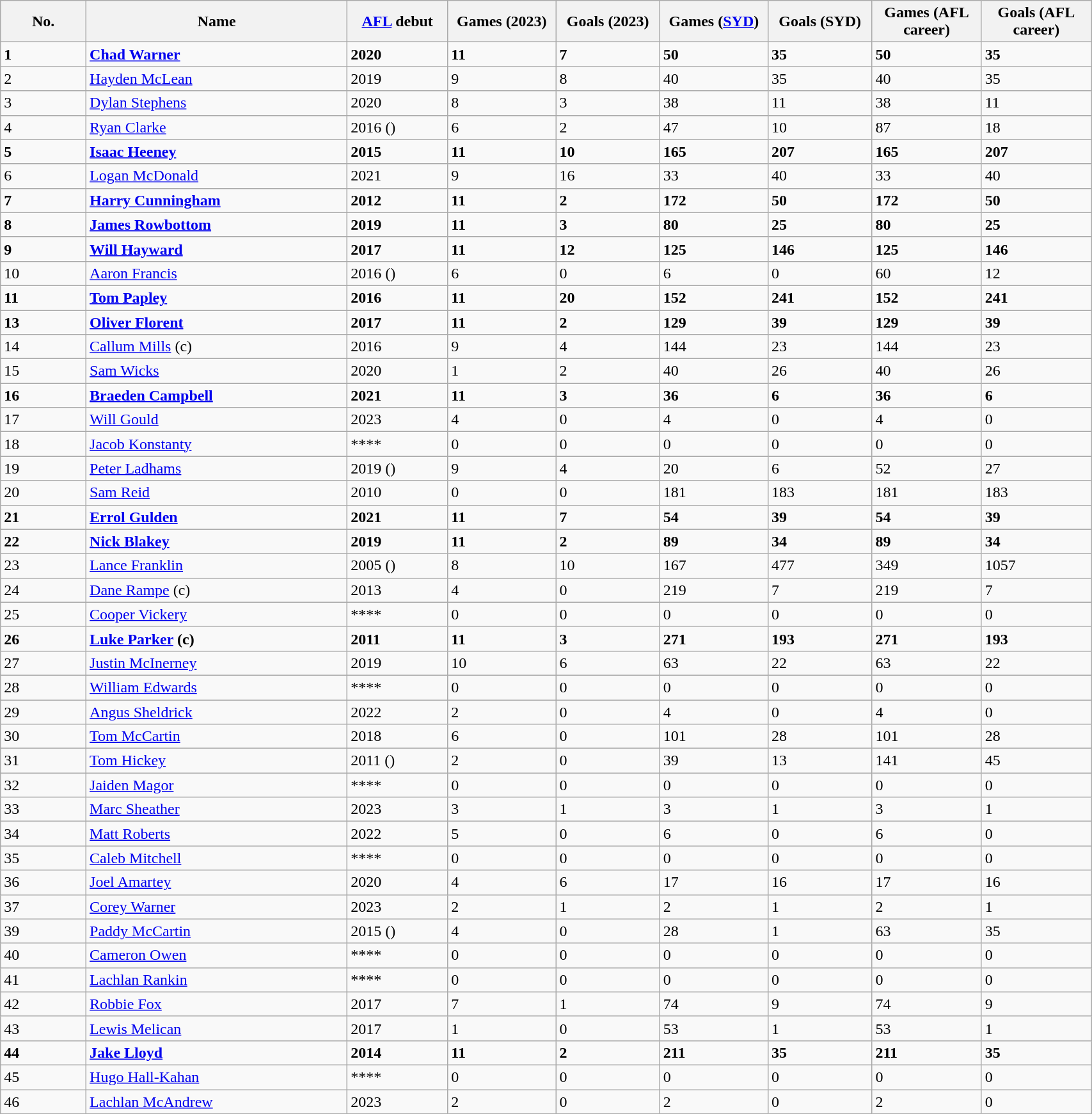<table class="wikitable sortable" style="width:90%;">
<tr>
<th width="2%">No.</th>
<th width="6%">Name</th>
<th width="2%"><a href='#'>AFL</a> debut</th>
<th width="2%">Games (2023)</th>
<th width="2%">Goals (2023)</th>
<th width="2%">Games (<a href='#'>SYD</a>)</th>
<th width="2%">Goals (SYD)</th>
<th width="2%">Games (AFL career)</th>
<th width="2%">Goals (AFL career)</th>
</tr>
<tr>
<td align="left"><strong>1</strong></td>
<td><strong><a href='#'>Chad Warner</a></strong></td>
<td><strong>2020</strong></td>
<td><strong>11</strong></td>
<td><strong>7</strong></td>
<td><strong>50</strong></td>
<td><strong>35</strong></td>
<td><strong>50</strong></td>
<td><strong>35</strong></td>
</tr>
<tr>
<td>2</td>
<td><a href='#'>Hayden McLean</a></td>
<td>2019</td>
<td>9</td>
<td>8</td>
<td>40</td>
<td>35</td>
<td>40</td>
<td>35</td>
</tr>
<tr>
<td>3</td>
<td><a href='#'>Dylan Stephens</a></td>
<td>2020</td>
<td>8</td>
<td>3</td>
<td>38</td>
<td>11</td>
<td>38</td>
<td>11</td>
</tr>
<tr>
<td>4</td>
<td><a href='#'>Ryan Clarke</a></td>
<td>2016 ()</td>
<td>6</td>
<td>2</td>
<td>47</td>
<td>10</td>
<td>87</td>
<td>18</td>
</tr>
<tr>
<td><strong>5</strong></td>
<td><strong><a href='#'>Isaac Heeney</a></strong></td>
<td><strong>2015</strong></td>
<td><strong>11</strong></td>
<td><strong>10</strong></td>
<td><strong>165</strong></td>
<td><strong>207</strong></td>
<td><strong>165</strong></td>
<td><strong>207</strong></td>
</tr>
<tr>
<td>6</td>
<td><a href='#'>Logan McDonald</a></td>
<td>2021</td>
<td>9</td>
<td>16</td>
<td>33</td>
<td>40</td>
<td>33</td>
<td>40</td>
</tr>
<tr>
<td><strong>7</strong></td>
<td><a href='#'><strong>Harry Cunningham</strong></a></td>
<td><strong>2012</strong></td>
<td><strong>11</strong></td>
<td><strong>2</strong></td>
<td><strong>172</strong></td>
<td><strong>50</strong></td>
<td><strong>172</strong></td>
<td><strong>50</strong></td>
</tr>
<tr>
<td><strong>8</strong></td>
<td><strong><a href='#'>James Rowbottom</a></strong></td>
<td><strong>2019</strong></td>
<td><strong>11</strong></td>
<td><strong>3</strong></td>
<td><strong>80</strong></td>
<td><strong>25</strong></td>
<td><strong>80</strong></td>
<td><strong>25</strong></td>
</tr>
<tr>
<td><strong>9</strong></td>
<td><strong><a href='#'>Will Hayward</a></strong></td>
<td><strong>2017</strong></td>
<td><strong>11</strong></td>
<td><strong>12</strong></td>
<td><strong>125</strong></td>
<td><strong>146</strong></td>
<td><strong>125</strong></td>
<td><strong>146</strong></td>
</tr>
<tr>
<td>10</td>
<td><a href='#'>Aaron Francis</a></td>
<td>2016 ()</td>
<td>6</td>
<td>0</td>
<td>6</td>
<td>0</td>
<td>60</td>
<td>12</td>
</tr>
<tr>
<td><strong>11</strong></td>
<td><strong><a href='#'>Tom Papley</a></strong></td>
<td><strong>2016</strong></td>
<td><strong>11</strong></td>
<td><strong>20</strong></td>
<td><strong>152</strong></td>
<td><strong>241</strong></td>
<td><strong>152</strong></td>
<td><strong>241</strong></td>
</tr>
<tr>
<td><strong>13</strong></td>
<td><strong><a href='#'>Oliver Florent</a></strong></td>
<td><strong>2017</strong></td>
<td><strong>11</strong></td>
<td><strong>2</strong></td>
<td><strong>129</strong></td>
<td><strong>39</strong></td>
<td><strong>129</strong></td>
<td><strong>39</strong></td>
</tr>
<tr>
<td>14</td>
<td><a href='#'>Callum Mills</a> (c)</td>
<td>2016</td>
<td>9</td>
<td>4</td>
<td>144</td>
<td>23</td>
<td>144</td>
<td>23</td>
</tr>
<tr>
<td>15</td>
<td><a href='#'>Sam Wicks</a></td>
<td>2020</td>
<td>1</td>
<td>2</td>
<td>40</td>
<td>26</td>
<td>40</td>
<td>26</td>
</tr>
<tr>
<td><strong>16</strong></td>
<td><strong><a href='#'>Braeden Campbell</a></strong></td>
<td><strong>2021</strong></td>
<td><strong>11</strong></td>
<td><strong>3</strong></td>
<td><strong>36</strong></td>
<td><strong>6</strong></td>
<td><strong>36</strong></td>
<td><strong>6</strong></td>
</tr>
<tr>
<td>17</td>
<td><a href='#'>Will Gould</a></td>
<td>2023</td>
<td>4</td>
<td>0</td>
<td>4</td>
<td>0</td>
<td>4</td>
<td>0</td>
</tr>
<tr>
<td>18</td>
<td><a href='#'>Jacob Konstanty</a></td>
<td>****</td>
<td>0</td>
<td>0</td>
<td>0</td>
<td>0</td>
<td>0</td>
<td>0</td>
</tr>
<tr>
<td>19</td>
<td><a href='#'>Peter Ladhams</a></td>
<td>2019 ()</td>
<td>9</td>
<td>4</td>
<td>20</td>
<td>6</td>
<td>52</td>
<td>27</td>
</tr>
<tr>
<td>20</td>
<td><a href='#'>Sam Reid</a></td>
<td>2010</td>
<td>0</td>
<td>0</td>
<td>181</td>
<td>183</td>
<td>181</td>
<td>183</td>
</tr>
<tr>
<td><strong>21</strong></td>
<td><strong><a href='#'>Errol Gulden</a></strong></td>
<td><strong>2021</strong></td>
<td><strong>11</strong></td>
<td><strong>7</strong></td>
<td><strong>54</strong></td>
<td><strong>39</strong></td>
<td><strong>54</strong></td>
<td><strong>39</strong></td>
</tr>
<tr>
<td><strong>22</strong></td>
<td><strong><a href='#'>Nick Blakey</a></strong></td>
<td><strong>2019</strong></td>
<td><strong>11</strong></td>
<td><strong>2</strong></td>
<td><strong>89</strong></td>
<td><strong>34</strong></td>
<td><strong>89</strong></td>
<td><strong>34</strong></td>
</tr>
<tr>
<td>23</td>
<td><a href='#'>Lance Franklin</a></td>
<td>2005 ()</td>
<td>8</td>
<td>10</td>
<td>167</td>
<td>477</td>
<td>349</td>
<td>1057</td>
</tr>
<tr>
<td>24</td>
<td><a href='#'>Dane Rampe</a> (c)</td>
<td>2013</td>
<td>4</td>
<td>0</td>
<td>219</td>
<td>7</td>
<td>219</td>
<td>7</td>
</tr>
<tr>
<td>25</td>
<td><a href='#'>Cooper Vickery</a></td>
<td>****</td>
<td>0</td>
<td>0</td>
<td>0</td>
<td>0</td>
<td>0</td>
<td>0</td>
</tr>
<tr>
<td><strong>26</strong></td>
<td><strong><a href='#'>Luke Parker</a> (c)</strong></td>
<td><strong>2011</strong></td>
<td><strong>11</strong></td>
<td><strong>3</strong></td>
<td><strong>271</strong></td>
<td><strong>193</strong></td>
<td><strong>271</strong></td>
<td><strong>193</strong></td>
</tr>
<tr>
<td>27</td>
<td><a href='#'>Justin McInerney</a></td>
<td>2019</td>
<td>10</td>
<td>6</td>
<td>63</td>
<td>22</td>
<td>63</td>
<td>22</td>
</tr>
<tr>
<td>28</td>
<td><a href='#'>William Edwards</a></td>
<td>****</td>
<td>0</td>
<td>0</td>
<td>0</td>
<td>0</td>
<td>0</td>
<td>0</td>
</tr>
<tr>
<td>29</td>
<td><a href='#'>Angus Sheldrick</a></td>
<td>2022</td>
<td>2</td>
<td>0</td>
<td>4</td>
<td>0</td>
<td>4</td>
<td>0</td>
</tr>
<tr>
<td>30</td>
<td><a href='#'>Tom McCartin</a></td>
<td>2018</td>
<td>6</td>
<td>0</td>
<td>101</td>
<td>28</td>
<td>101</td>
<td>28</td>
</tr>
<tr>
<td>31</td>
<td><a href='#'>Tom Hickey</a></td>
<td>2011 ()</td>
<td>2</td>
<td>0</td>
<td>39</td>
<td>13</td>
<td>141</td>
<td>45</td>
</tr>
<tr>
<td>32</td>
<td><a href='#'>Jaiden Magor</a></td>
<td>****</td>
<td>0</td>
<td>0</td>
<td>0</td>
<td>0</td>
<td>0</td>
<td>0</td>
</tr>
<tr>
<td>33</td>
<td><a href='#'>Marc Sheather</a></td>
<td>2023</td>
<td>3</td>
<td>1</td>
<td>3</td>
<td>1</td>
<td>3</td>
<td>1</td>
</tr>
<tr>
<td>34</td>
<td><a href='#'>Matt Roberts</a></td>
<td>2022</td>
<td>5</td>
<td>0</td>
<td>6</td>
<td>0</td>
<td>6</td>
<td>0</td>
</tr>
<tr>
<td>35</td>
<td><a href='#'>Caleb Mitchell</a></td>
<td>****</td>
<td>0</td>
<td>0</td>
<td>0</td>
<td>0</td>
<td>0</td>
<td>0</td>
</tr>
<tr>
<td>36</td>
<td><a href='#'>Joel Amartey</a></td>
<td>2020</td>
<td>4</td>
<td>6</td>
<td>17</td>
<td>16</td>
<td>17</td>
<td>16</td>
</tr>
<tr>
<td>37</td>
<td><a href='#'>Corey Warner</a></td>
<td>2023</td>
<td>2</td>
<td>1</td>
<td>2</td>
<td>1</td>
<td>2</td>
<td>1</td>
</tr>
<tr>
<td>39</td>
<td><a href='#'>Paddy McCartin</a></td>
<td>2015 ()</td>
<td>4</td>
<td>0</td>
<td>28</td>
<td>1</td>
<td>63</td>
<td>35</td>
</tr>
<tr>
<td>40</td>
<td><a href='#'>Cameron Owen</a></td>
<td>****</td>
<td>0</td>
<td>0</td>
<td>0</td>
<td>0</td>
<td>0</td>
<td>0</td>
</tr>
<tr>
<td>41</td>
<td><a href='#'>Lachlan Rankin</a></td>
<td>****</td>
<td>0</td>
<td>0</td>
<td>0</td>
<td>0</td>
<td>0</td>
<td>0</td>
</tr>
<tr>
<td>42</td>
<td><a href='#'>Robbie Fox</a></td>
<td>2017</td>
<td>7</td>
<td>1</td>
<td>74</td>
<td>9</td>
<td>74</td>
<td>9</td>
</tr>
<tr>
<td>43</td>
<td><a href='#'>Lewis Melican</a></td>
<td>2017</td>
<td>1</td>
<td>0</td>
<td>53</td>
<td>1</td>
<td>53</td>
<td>1</td>
</tr>
<tr>
<td><strong>44</strong></td>
<td><a href='#'><strong>Jake Lloyd</strong></a></td>
<td><strong>2014</strong></td>
<td><strong>11</strong></td>
<td><strong>2</strong></td>
<td><strong>211</strong></td>
<td><strong>35</strong></td>
<td><strong>211</strong></td>
<td><strong>35</strong></td>
</tr>
<tr>
<td>45</td>
<td><a href='#'>Hugo Hall-Kahan</a></td>
<td>****</td>
<td>0</td>
<td>0</td>
<td>0</td>
<td>0</td>
<td>0</td>
<td>0</td>
</tr>
<tr>
<td>46</td>
<td><a href='#'>Lachlan McAndrew</a></td>
<td>2023</td>
<td>2</td>
<td>0</td>
<td>2</td>
<td>0</td>
<td>2</td>
<td>0</td>
</tr>
</table>
